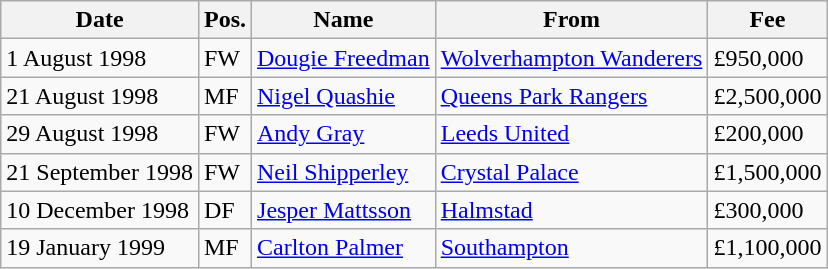<table class="wikitable">
<tr>
<th>Date</th>
<th>Pos.</th>
<th>Name</th>
<th>From</th>
<th>Fee</th>
</tr>
<tr>
<td>1 August 1998</td>
<td>FW</td>
<td> <a href='#'>Dougie Freedman</a></td>
<td> <a href='#'>Wolverhampton Wanderers</a></td>
<td>£950,000</td>
</tr>
<tr>
<td>21 August 1998</td>
<td>MF</td>
<td> <a href='#'>Nigel Quashie</a></td>
<td> <a href='#'>Queens Park Rangers</a></td>
<td>£2,500,000</td>
</tr>
<tr>
<td>29 August 1998</td>
<td>FW</td>
<td> <a href='#'>Andy Gray</a></td>
<td> <a href='#'>Leeds United</a></td>
<td>£200,000</td>
</tr>
<tr>
<td>21 September 1998</td>
<td>FW</td>
<td> <a href='#'>Neil Shipperley</a></td>
<td> <a href='#'>Crystal Palace</a></td>
<td>£1,500,000</td>
</tr>
<tr>
<td>10 December 1998</td>
<td>DF</td>
<td> <a href='#'>Jesper Mattsson</a></td>
<td> <a href='#'>Halmstad</a></td>
<td>£300,000</td>
</tr>
<tr>
<td>19 January 1999</td>
<td>MF</td>
<td> <a href='#'>Carlton Palmer</a></td>
<td> <a href='#'>Southampton</a></td>
<td>£1,100,000</td>
</tr>
</table>
